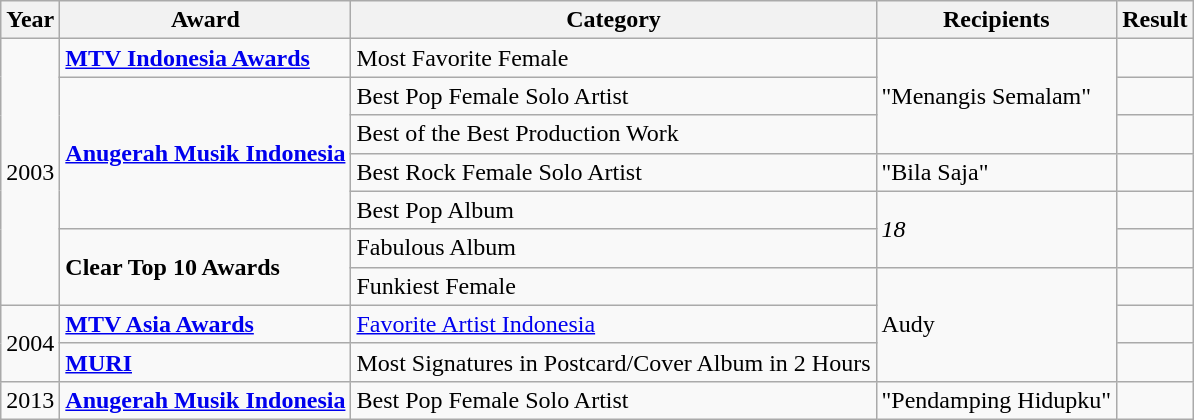<table class="wikitable">
<tr>
<th scope="col">Year</th>
<th scope="col">Award</th>
<th scope="col">Category</th>
<th scope="col">Recipients</th>
<th scope="col">Result</th>
</tr>
<tr>
<td rowspan= "7">2003</td>
<td><strong><a href='#'>MTV Indonesia Awards</a></strong></td>
<td>Most Favorite Female</td>
<td rowspan= "3">"Menangis Semalam"</td>
<td></td>
</tr>
<tr>
<td rowspan= "4"><strong><a href='#'>Anugerah Musik Indonesia</a></strong></td>
<td>Best Pop Female Solo Artist</td>
<td></td>
</tr>
<tr>
<td>Best of the Best Production Work</td>
<td></td>
</tr>
<tr>
<td>Best Rock Female Solo Artist</td>
<td>"Bila Saja"</td>
<td></td>
</tr>
<tr>
<td>Best Pop Album</td>
<td rowspan= "2"><em>18</em></td>
<td></td>
</tr>
<tr>
<td rowspan= "2"><strong>Clear Top 10 Awards</strong></td>
<td>Fabulous Album</td>
<td></td>
</tr>
<tr>
<td>Funkiest Female</td>
<td rowspan= "3">Audy</td>
<td></td>
</tr>
<tr>
<td rowspan= "2">2004</td>
<td><strong><a href='#'>MTV Asia Awards</a></strong></td>
<td><a href='#'>Favorite Artist Indonesia</a></td>
<td></td>
</tr>
<tr>
<td><strong><a href='#'>MURI</a></strong></td>
<td>Most Signatures in Postcard/Cover Album in 2 Hours</td>
<td></td>
</tr>
<tr>
<td>2013</td>
<td><strong><a href='#'>Anugerah Musik Indonesia</a></strong></td>
<td>Best Pop Female Solo Artist</td>
<td>"Pendamping Hidupku"</td>
<td></td>
</tr>
</table>
